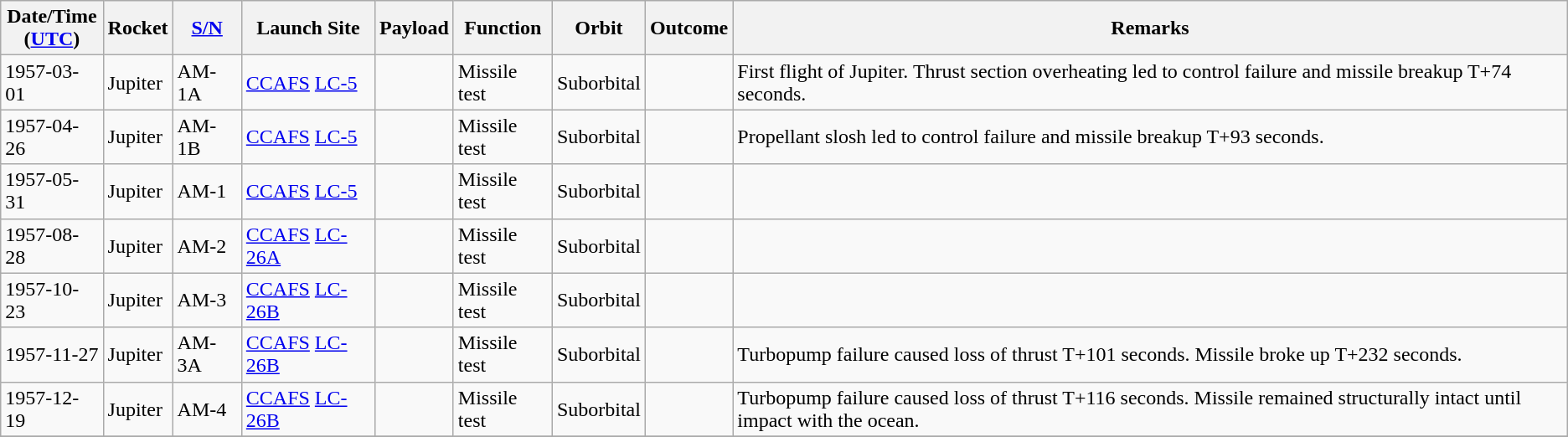<table class="wikitable" style="margin: 1em 1em 1em 0">
<tr>
<th>Date/Time<br>(<a href='#'>UTC</a>)</th>
<th>Rocket</th>
<th><a href='#'>S/N</a></th>
<th>Launch Site</th>
<th>Payload</th>
<th>Function</th>
<th>Orbit</th>
<th>Outcome</th>
<th>Remarks</th>
</tr>
<tr>
<td>1957-03-01</td>
<td>Jupiter</td>
<td>AM-1A</td>
<td><a href='#'>CCAFS</a> <a href='#'>LC-5</a></td>
<td></td>
<td>Missile test</td>
<td>Suborbital</td>
<td></td>
<td>First flight of Jupiter. Thrust section overheating led to control failure and missile breakup T+74 seconds.</td>
</tr>
<tr>
<td>1957-04-26</td>
<td>Jupiter</td>
<td>AM-1B</td>
<td><a href='#'>CCAFS</a> <a href='#'>LC-5</a></td>
<td></td>
<td>Missile test</td>
<td>Suborbital</td>
<td></td>
<td>Propellant slosh led to control failure and missile breakup T+93 seconds.</td>
</tr>
<tr>
<td>1957-05-31</td>
<td>Jupiter</td>
<td>AM-1</td>
<td><a href='#'>CCAFS</a> <a href='#'>LC-5</a></td>
<td></td>
<td>Missile test</td>
<td>Suborbital</td>
<td></td>
<td></td>
</tr>
<tr>
<td>1957-08-28</td>
<td>Jupiter</td>
<td>AM-2</td>
<td><a href='#'>CCAFS</a> <a href='#'>LC-26A</a></td>
<td></td>
<td>Missile test</td>
<td>Suborbital</td>
<td></td>
<td></td>
</tr>
<tr>
<td>1957-10-23</td>
<td>Jupiter</td>
<td>AM-3</td>
<td><a href='#'>CCAFS</a> <a href='#'>LC-26B</a></td>
<td></td>
<td>Missile test</td>
<td>Suborbital</td>
<td></td>
<td></td>
</tr>
<tr>
<td>1957-11-27</td>
<td>Jupiter</td>
<td>AM-3A</td>
<td><a href='#'>CCAFS</a> <a href='#'>LC-26B</a></td>
<td></td>
<td>Missile test</td>
<td>Suborbital</td>
<td></td>
<td>Turbopump failure caused loss of thrust T+101 seconds. Missile broke up T+232 seconds.</td>
</tr>
<tr>
<td>1957-12-19</td>
<td>Jupiter</td>
<td>AM-4</td>
<td><a href='#'>CCAFS</a> <a href='#'>LC-26B</a></td>
<td></td>
<td>Missile test</td>
<td>Suborbital</td>
<td></td>
<td>Turbopump failure caused loss of thrust T+116 seconds. Missile remained structurally intact until impact with the ocean.</td>
</tr>
<tr>
</tr>
</table>
